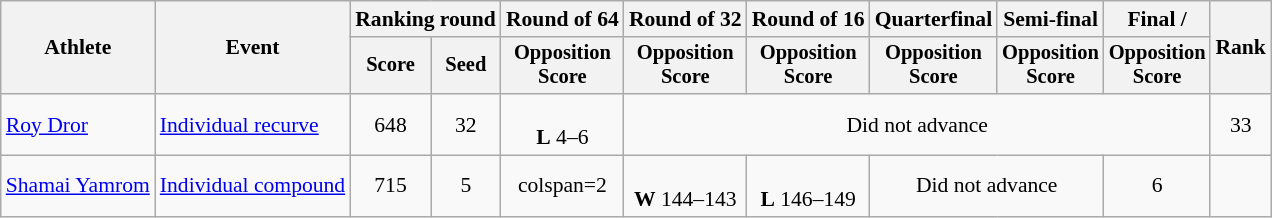<table class=wikitable style=font-size:90%;text-align:center>
<tr>
<th rowspan=2>Athlete</th>
<th rowspan=2>Event</th>
<th colspan=2>Ranking round</th>
<th>Round of 64</th>
<th>Round of 32</th>
<th>Round of 16</th>
<th>Quarterfinal</th>
<th>Semi-final</th>
<th>Final / </th>
<th rowspan=2>Rank</th>
</tr>
<tr style=font-size:95%>
<th>Score</th>
<th>Seed</th>
<th>Opposition<br>Score</th>
<th>Opposition<br>Score</th>
<th>Opposition<br>Score</th>
<th>Opposition<br>Score</th>
<th>Opposition<br>Score</th>
<th>Opposition<br>Score</th>
</tr>
<tr>
<td align=left><a href='#'>Roy Dror</a></td>
<td align=left><a href='#'>Individual recurve</a></td>
<td>648</td>
<td>32</td>
<td><br><strong>L</strong> 4–6</td>
<td colspan=5>Did not advance</td>
<td>33</td>
</tr>
<tr>
<td align=left><a href='#'>Shamai Yamrom</a></td>
<td align=left><a href='#'>Individual compound</a></td>
<td>715</td>
<td>5</td>
<td>colspan=2 </td>
<td><br><strong>W</strong> 144–143</td>
<td><br><strong>L</strong> 146–149</td>
<td colspan=2>Did not advance</td>
<td>6</td>
</tr>
</table>
